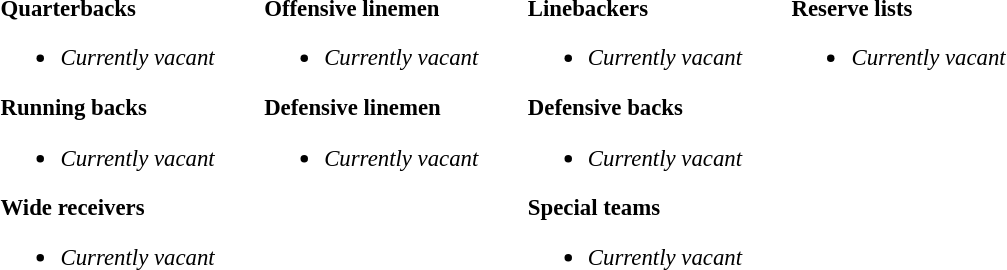<table class="toccolours" style="text-align: left;">
<tr>
<td style="font-size: 95%;vertical-align:top;"><strong>Quarterbacks</strong><br><ul><li><em>Currently vacant</em></li></ul><strong>Running backs</strong><ul><li><em>Currently vacant</em></li></ul><strong>Wide receivers</strong><ul><li><em>Currently vacant</em></li></ul></td>
<td style="width: 25px;"></td>
<td style="font-size: 95%;vertical-align:top;"><strong>Offensive linemen</strong><br><ul><li><em>Currently vacant</em></li></ul><strong>Defensive linemen</strong><ul><li><em>Currently vacant</em></li></ul></td>
<td style="width: 25px;"></td>
<td style="font-size: 95%;vertical-align:top;"><strong>Linebackers</strong><br><ul><li><em>Currently vacant</em></li></ul><strong>Defensive backs</strong><ul><li><em>Currently vacant</em></li></ul><strong>Special teams</strong><ul><li><em>Currently vacant</em></li></ul></td>
<td style="width: 25px;"></td>
<td style="font-size: 95%;vertical-align:top;"><strong>Reserve lists</strong><br><ul><li><em>Currently vacant</em></li></ul></td>
</tr>
<tr>
</tr>
</table>
